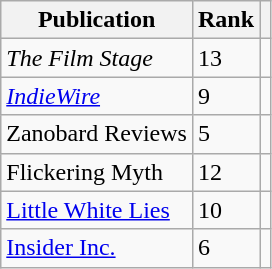<table class="wikitable">
<tr>
<th>Publication</th>
<th>Rank</th>
<th></th>
</tr>
<tr>
<td><em>The Film Stage</em></td>
<td>13</td>
<td></td>
</tr>
<tr>
<td><em><a href='#'>IndieWire</a></em></td>
<td>9</td>
<td></td>
</tr>
<tr>
<td>Zanobard Reviews</td>
<td>5</td>
<td></td>
</tr>
<tr>
<td>Flickering Myth</td>
<td>12</td>
<td></td>
</tr>
<tr>
<td><a href='#'>Little White Lies</a></td>
<td>10</td>
<td></td>
</tr>
<tr>
<td><a href='#'>Insider Inc.</a></td>
<td>6</td>
<td></td>
</tr>
</table>
